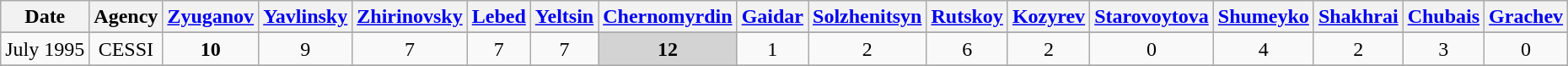<table class=wikitable style=text-align:center>
<tr>
<th>Date</th>
<th>Agency</th>
<th><a href='#'>Zyuganov</a></th>
<th><a href='#'>Yavlinsky</a></th>
<th><a href='#'>Zhirinovsky</a></th>
<th><a href='#'>Lebed</a></th>
<th><a href='#'>Yeltsin</a></th>
<th><a href='#'>Chernomyrdin</a></th>
<th><a href='#'>Gaidar</a></th>
<th><a href='#'>Solzhenitsyn</a></th>
<th><a href='#'>Rutskoy</a></th>
<th><a href='#'>Kozyrev</a></th>
<th><a href='#'>Starovoytova</a></th>
<th><a href='#'>Shumeyko</a></th>
<th><a href='#'>Shakhrai</a></th>
<th><a href='#'>Chubais</a></th>
<th><a href='#'>Grachev</a></th>
</tr>
<tr>
</tr>
<tr>
<td>July 1995</td>
<td>CESSI</td>
<td><strong>10</strong></td>
<td>9</td>
<td>7</td>
<td>7</td>
<td>7</td>
<td style="background:#D3D3D3"><strong>12</strong></td>
<td>1</td>
<td>2</td>
<td>6</td>
<td>2</td>
<td>0</td>
<td>4</td>
<td>2</td>
<td>3</td>
<td>0</td>
</tr>
<tr>
</tr>
</table>
